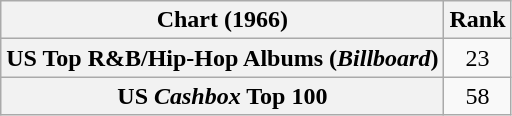<table class="wikitable sortable plainrowheaders">
<tr>
<th>Chart (1966)</th>
<th>Rank</th>
</tr>
<tr>
<th scope="row">US Top R&B/Hip-Hop Albums (<em>Billboard</em>)</th>
<td style="text-align:center;">23</td>
</tr>
<tr>
<th scope="row">US <em>Cashbox</em> Top 100</th>
<td style="text-align:center;">58</td>
</tr>
</table>
